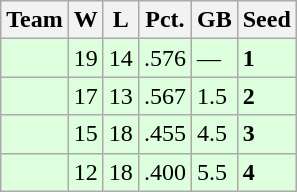<table class=wikitable>
<tr>
<th>Team</th>
<th>W</th>
<th>L</th>
<th>Pct.</th>
<th>GB</th>
<th>Seed</th>
</tr>
<tr bgcolor=ddffdd>
<td></td>
<td>19</td>
<td>14</td>
<td>.576</td>
<td>—</td>
<td><strong>1</strong></td>
</tr>
<tr bgcolor=ddffdd>
<td></td>
<td>17</td>
<td>13</td>
<td>.567</td>
<td>1.5</td>
<td><strong>2</strong></td>
</tr>
<tr bgcolor=ddffdd>
<td></td>
<td>15</td>
<td>18</td>
<td>.455</td>
<td>4.5</td>
<td><strong>3</strong></td>
</tr>
<tr bgcolor=ddffdd>
<td></td>
<td>12</td>
<td>18</td>
<td>.400</td>
<td>5.5</td>
<td><strong>4</strong></td>
</tr>
</table>
